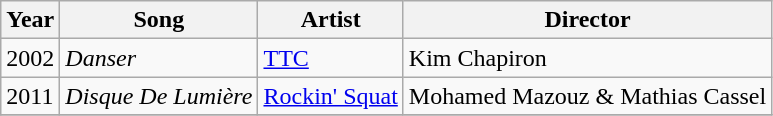<table class="wikitable sortable">
<tr>
<th>Year</th>
<th>Song</th>
<th>Artist</th>
<th>Director</th>
</tr>
<tr>
<td>2002</td>
<td><em>Danser</em></td>
<td><a href='#'>TTC</a></td>
<td>Kim Chapiron</td>
</tr>
<tr>
<td>2011</td>
<td><em>Disque De Lumière</em></td>
<td><a href='#'>Rockin' Squat</a></td>
<td>Mohamed Mazouz & Mathias Cassel</td>
</tr>
<tr>
</tr>
</table>
